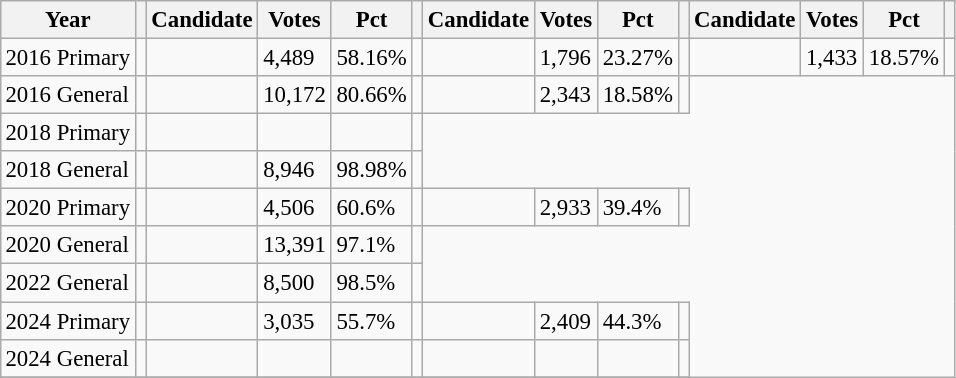<table class="wikitable" style="margin:0.5em ; font-size:95%">
<tr>
<th>Year</th>
<th></th>
<th>Candidate</th>
<th>Votes</th>
<th>Pct</th>
<th></th>
<th>Candidate</th>
<th>Votes</th>
<th>Pct</th>
<th></th>
<th>Candidate</th>
<th>Votes</th>
<th>Pct</th>
<th></th>
</tr>
<tr>
<td>2016 Primary</td>
<td></td>
<td></td>
<td>4,489</td>
<td>58.16%</td>
<td></td>
<td></td>
<td>1,796</td>
<td>23.27%</td>
<td></td>
<td></td>
<td>1,433</td>
<td>18.57%</td>
<td></td>
</tr>
<tr>
<td>2016 General</td>
<td></td>
<td></td>
<td>10,172</td>
<td>80.66%</td>
<td></td>
<td></td>
<td>2,343</td>
<td>18.58%</td>
<td></td>
</tr>
<tr>
<td>2018 Primary</td>
<td></td>
<td></td>
<td></td>
<td></td>
<td></td>
</tr>
<tr>
<td>2018 General</td>
<td></td>
<td></td>
<td>8,946</td>
<td>98.98%</td>
<td></td>
</tr>
<tr>
<td>2020 Primary</td>
<td></td>
<td></td>
<td>4,506</td>
<td>60.6%</td>
<td></td>
<td></td>
<td>2,933</td>
<td>39.4%</td>
<td></td>
</tr>
<tr>
<td>2020 General</td>
<td></td>
<td></td>
<td>13,391</td>
<td>97.1%</td>
<td></td>
</tr>
<tr>
<td>2022 General</td>
<td></td>
<td></td>
<td>8,500</td>
<td>98.5%</td>
<td></td>
</tr>
<tr>
<td>2024 Primary</td>
<td></td>
<td></td>
<td>3,035</td>
<td>55.7%</td>
<td></td>
<td></td>
<td>2,409</td>
<td>44.3%</td>
<td></td>
</tr>
<tr>
<td>2024 General</td>
<td></td>
<td></td>
<td></td>
<td></td>
<td></td>
<td></td>
<td></td>
<td></td>
<td></td>
</tr>
<tr>
</tr>
</table>
